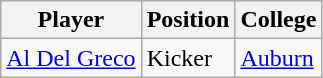<table class="wikitable">
<tr>
<th>Player</th>
<th>Position</th>
<th>College</th>
</tr>
<tr>
<td><a href='#'>Al Del Greco</a></td>
<td>Kicker</td>
<td><a href='#'>Auburn</a></td>
</tr>
</table>
